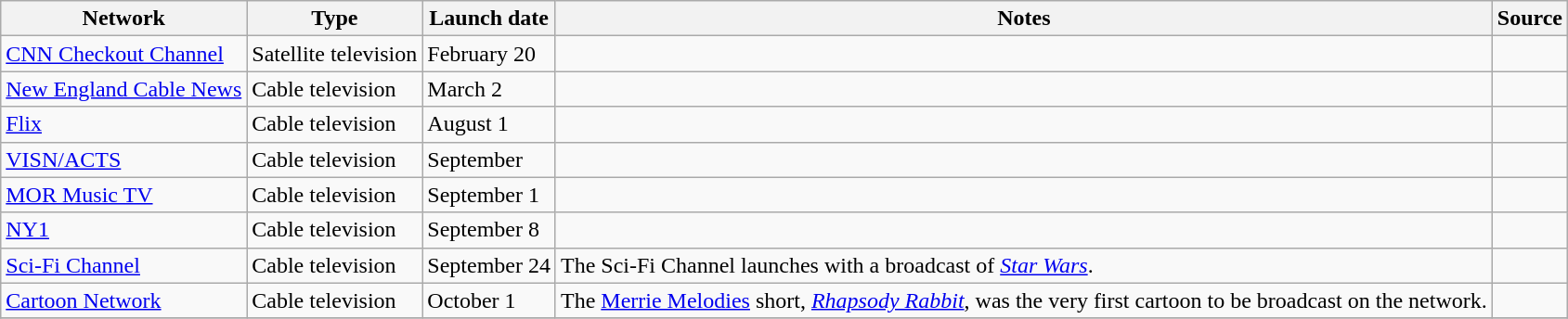<table class="wikitable sortable">
<tr>
<th>Network</th>
<th>Type</th>
<th>Launch date</th>
<th>Notes</th>
<th>Source</th>
</tr>
<tr>
<td><a href='#'>CNN Checkout Channel</a></td>
<td>Satellite television</td>
<td>February 20</td>
<td></td>
<td></td>
</tr>
<tr>
<td><a href='#'>New England Cable News</a></td>
<td>Cable television</td>
<td>March 2</td>
<td></td>
<td></td>
</tr>
<tr>
<td><a href='#'>Flix</a></td>
<td>Cable television</td>
<td>August 1</td>
<td></td>
<td></td>
</tr>
<tr>
<td><a href='#'>VISN/ACTS</a></td>
<td>Cable television</td>
<td>September</td>
<td></td>
<td></td>
</tr>
<tr>
<td><a href='#'>MOR Music TV</a></td>
<td>Cable television</td>
<td>September 1</td>
<td></td>
<td></td>
</tr>
<tr>
<td><a href='#'>NY1</a></td>
<td>Cable television</td>
<td>September 8</td>
<td></td>
<td></td>
</tr>
<tr>
<td><a href='#'>Sci-Fi Channel</a></td>
<td>Cable television</td>
<td>September 24</td>
<td>The Sci-Fi Channel launches with a broadcast of <em><a href='#'>Star Wars</a></em>.</td>
<td></td>
</tr>
<tr>
<td><a href='#'>Cartoon Network</a></td>
<td>Cable television</td>
<td>October 1</td>
<td>The <a href='#'>Merrie Melodies</a> short, <em><a href='#'>Rhapsody Rabbit</a></em>, was the very first cartoon to be broadcast on the network.</td>
<td></td>
</tr>
<tr>
</tr>
</table>
